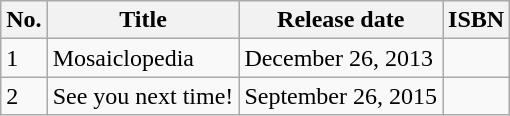<table class="wikitable">
<tr>
<th>No.</th>
<th>Title</th>
<th>Release date</th>
<th>ISBN</th>
</tr>
<tr>
<td>1</td>
<td>Mosaiclopedia</td>
<td>December 26, 2013</td>
<td></td>
</tr>
<tr>
<td>2</td>
<td>See you next time!</td>
<td>September 26, 2015</td>
<td></td>
</tr>
</table>
